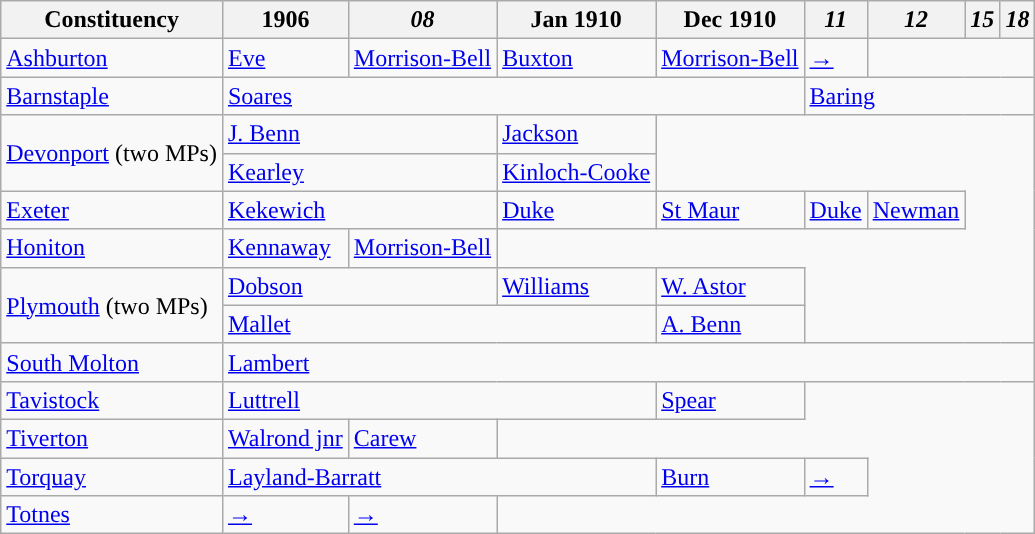<table class="wikitable">
<tr>
<th>Constituency</th>
<th>1906</th>
<th><em>08</em></th>
<th>Jan 1910</th>
<th>Dec 1910</th>
<th><em>11</em></th>
<th><em>12</em></th>
<th><em>15</em></th>
<th><em>18</em></th>
</tr>
<tr>
<td><a href='#'>Ashburton</a></td>
<td><a href='#'>Eve</a></td>
<td><a href='#'>Morrison-Bell</a></td>
<td><a href='#'>Buxton</a></td>
<td><a href='#'>Morrison-Bell</a></td>
<td><a href='#'>→</a></td>
</tr>
<tr>
<td><a href='#'>Barnstaple</a></td>
<td colspan="4"><a href='#'>Soares</a></td>
<td colspan="4"><a href='#'>Baring</a></td>
</tr>
<tr>
<td rowspan="2"><a href='#'>Devonport</a> (two MPs)</td>
<td colspan="2"><a href='#'>J. Benn</a></td>
<td><a href='#'>Jackson</a></td>
</tr>
<tr>
<td colspan="2"><a href='#'>Kearley</a></td>
<td><a href='#'>Kinloch-Cooke</a></td>
</tr>
<tr>
<td><a href='#'>Exeter</a></td>
<td colspan="2"><a href='#'>Kekewich</a></td>
<td><a href='#'>Duke</a></td>
<td><a href='#'>St Maur</a></td>
<td><a href='#'>Duke</a></td>
<td><a href='#'>Newman</a></td>
</tr>
<tr>
<td><a href='#'>Honiton</a></td>
<td><a href='#'>Kennaway</a></td>
<td><a href='#'>Morrison-Bell</a></td>
</tr>
<tr>
<td rowspan="2"><a href='#'>Plymouth</a> (two MPs)</td>
<td colspan="2"><a href='#'>Dobson</a></td>
<td><a href='#'>Williams</a></td>
<td><a href='#'>W. Astor</a></td>
</tr>
<tr>
<td colspan="3"><a href='#'>Mallet</a></td>
<td><a href='#'>A. Benn</a></td>
</tr>
<tr>
<td><a href='#'>South Molton</a></td>
<td colspan="8"><a href='#'>Lambert</a></td>
</tr>
<tr>
<td><a href='#'>Tavistock</a></td>
<td colspan="3"><a href='#'>Luttrell</a></td>
<td><a href='#'>Spear</a></td>
</tr>
<tr>
<td><a href='#'>Tiverton</a></td>
<td><a href='#'>Walrond jnr</a></td>
<td><a href='#'>Carew</a></td>
</tr>
<tr>
<td><a href='#'>Torquay</a></td>
<td colspan="3"><a href='#'>Layland-Barratt</a></td>
<td><a href='#'>Burn</a></td>
<td><a href='#'>→</a></td>
</tr>
<tr>
<td><a href='#'>Totnes</a></td>
<td><a href='#'>→</a></td>
<td><a href='#'>→</a></td>
</tr>
</table>
